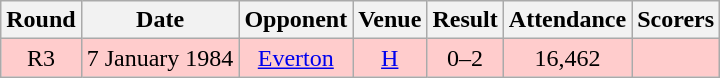<table class="wikitable" style="font-size:100%; text-align:center">
<tr>
<th>Round</th>
<th>Date</th>
<th>Opponent</th>
<th>Venue</th>
<th>Result</th>
<th>Attendance</th>
<th>Scorers</th>
</tr>
<tr style="background-color: #FFCCCC;">
<td>R3</td>
<td>7 January 1984</td>
<td><a href='#'>Everton</a></td>
<td><a href='#'>H</a></td>
<td>0–2</td>
<td>16,462</td>
<td></td>
</tr>
</table>
